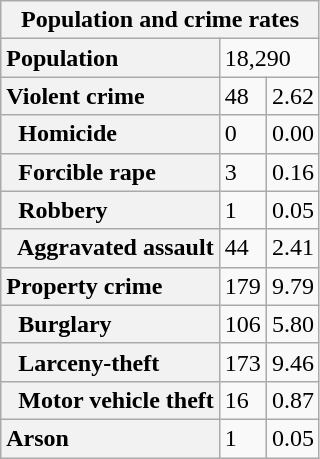<table class="wikitable collapsible collapsed">
<tr>
<th colspan="3">Population and crime rates</th>
</tr>
<tr>
<th scope="row" style="text-align: left;">Population</th>
<td colspan="2">18,290</td>
</tr>
<tr>
<th scope="row" style="text-align: left;">Violent crime</th>
<td>48</td>
<td>2.62</td>
</tr>
<tr>
<th scope="row" style="text-align: left;">  Homicide</th>
<td>0</td>
<td>0.00</td>
</tr>
<tr>
<th scope="row" style="text-align: left;">  Forcible rape</th>
<td>3</td>
<td>0.16</td>
</tr>
<tr>
<th scope="row" style="text-align: left;">  Robbery</th>
<td>1</td>
<td>0.05</td>
</tr>
<tr>
<th scope="row" style="text-align: left;">  Aggravated assault</th>
<td>44</td>
<td>2.41</td>
</tr>
<tr>
<th scope="row" style="text-align: left;">Property crime</th>
<td>179</td>
<td>9.79</td>
</tr>
<tr>
<th scope="row" style="text-align: left;">  Burglary</th>
<td>106</td>
<td>5.80</td>
</tr>
<tr>
<th scope="row" style="text-align: left;">  Larceny-theft</th>
<td>173</td>
<td>9.46</td>
</tr>
<tr>
<th scope="row" style="text-align: left;">  Motor vehicle theft</th>
<td>16</td>
<td>0.87</td>
</tr>
<tr>
<th scope="row" style="text-align: left;">Arson</th>
<td>1</td>
<td>0.05</td>
</tr>
</table>
